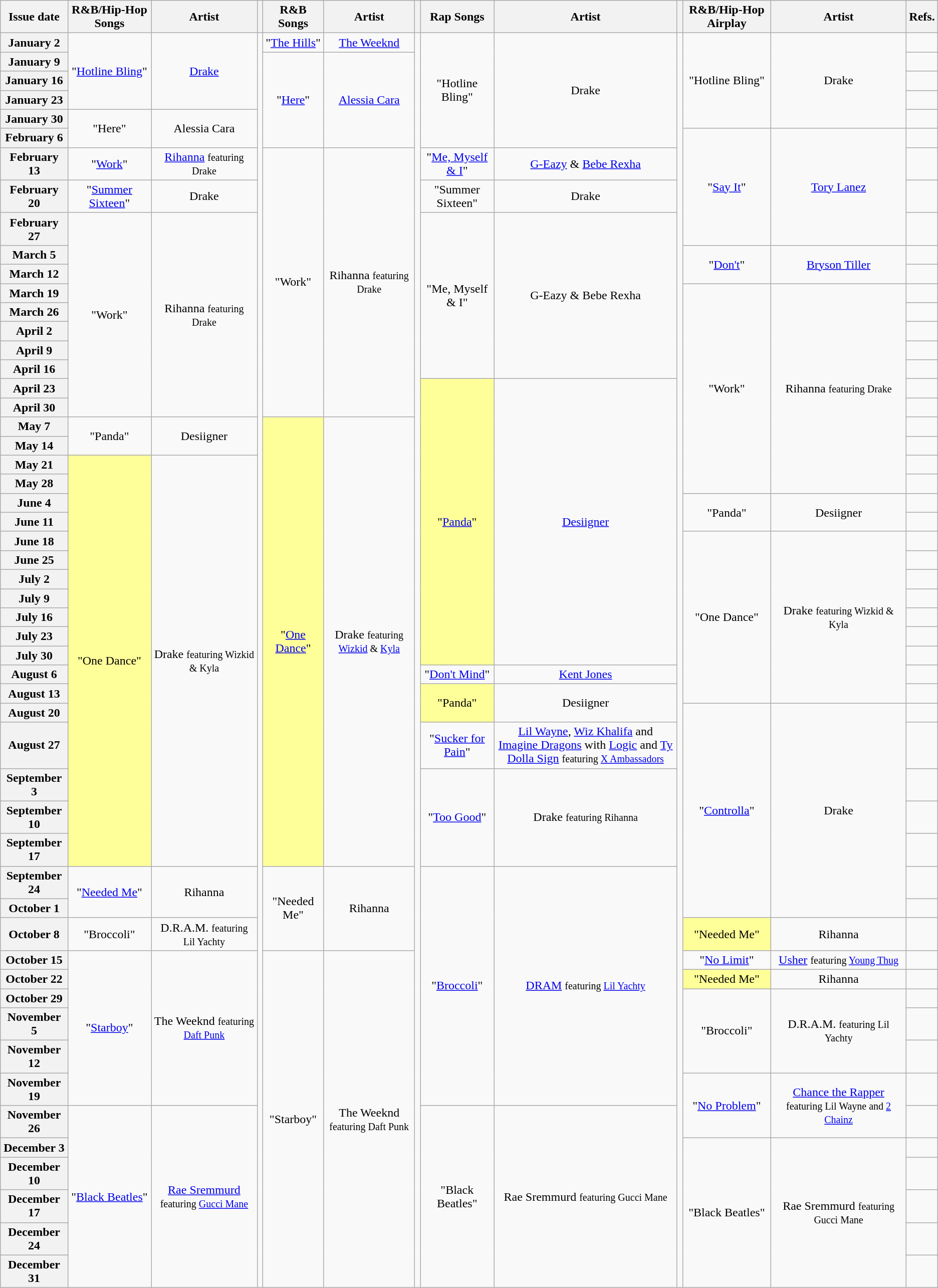<table class="wikitable plainrowheaders" style="text-align:center;">
<tr>
<th>Issue date</th>
<th>R&B/Hip-Hop Songs</th>
<th>Artist</th>
<th></th>
<th>R&B Songs</th>
<th>Artist</th>
<th></th>
<th>Rap Songs</th>
<th>Artist</th>
<th></th>
<th>R&B/Hip-Hop Airplay</th>
<th>Artist</th>
<th>Refs.</th>
</tr>
<tr>
<th scope=row>January 2</th>
<td rowspan="4">"<a href='#'>Hotline Bling</a>"</td>
<td rowspan="4"><a href='#'>Drake</a></td>
<td rowspan="53"></td>
<td>"<a href='#'>The Hills</a>"</td>
<td><a href='#'>The Weeknd</a></td>
<td rowspan="53"></td>
<td rowspan="6">"Hotline Bling"</td>
<td rowspan="6">Drake</td>
<td rowspan="53"></td>
<td rowspan="5">"Hotline Bling"</td>
<td rowspan="5">Drake</td>
<td></td>
</tr>
<tr>
<th scope=row>January 9</th>
<td rowspan="5">"<a href='#'>Here</a>"</td>
<td rowspan="5"><a href='#'>Alessia Cara</a></td>
<td></td>
</tr>
<tr>
<th scope=row>January 16</th>
<td></td>
</tr>
<tr>
<th scope=row>January 23</th>
<td></td>
</tr>
<tr>
<th scope=row>January 30</th>
<td rowspan="2">"Here"</td>
<td rowspan="2">Alessia Cara</td>
<td></td>
</tr>
<tr>
<th scope=row>February 6</th>
<td rowspan="4">"<a href='#'>Say It</a>"</td>
<td rowspan="4"><a href='#'>Tory Lanez</a></td>
<td></td>
</tr>
<tr>
<th scope=row>February 13</th>
<td>"<a href='#'>Work</a>"</td>
<td><a href='#'>Rihanna</a> <small> featuring Drake </small></td>
<td rowspan="12">"Work"</td>
<td rowspan="12">Rihanna <small> featuring Drake </small></td>
<td>"<a href='#'>Me, Myself & I</a>"</td>
<td><a href='#'>G-Eazy</a> & <a href='#'>Bebe Rexha</a></td>
<td></td>
</tr>
<tr>
<th scope=row>February 20</th>
<td>"<a href='#'>Summer Sixteen</a>"</td>
<td>Drake</td>
<td>"Summer Sixteen"</td>
<td>Drake</td>
<td></td>
</tr>
<tr>
<th scope=row>February 27</th>
<td rowspan="10">"Work"</td>
<td rowspan="10">Rihanna <small> featuring Drake </small></td>
<td rowspan="8">"Me, Myself & I"</td>
<td rowspan="8">G-Eazy & Bebe Rexha</td>
<td></td>
</tr>
<tr>
<th scope=row>March 5</th>
<td rowspan="2">"<a href='#'>Don't</a>"</td>
<td rowspan="2"><a href='#'>Bryson Tiller</a></td>
<td></td>
</tr>
<tr>
<th scope=row>March 12</th>
<td></td>
</tr>
<tr>
<th scope=row>March 19</th>
<td rowspan="11">"Work"</td>
<td rowspan="11">Rihanna <small> featuring Drake </small></td>
<td></td>
</tr>
<tr>
<th scope=row>March 26</th>
<td></td>
</tr>
<tr>
<th scope=row>April 2</th>
<td></td>
</tr>
<tr>
<th scope=row>April 9</th>
<td></td>
</tr>
<tr>
<th scope=row>April 16</th>
<td></td>
</tr>
<tr>
<th scope=row>April 23</th>
<td bgcolor=#FFFF99 rowspan="15">"<a href='#'>Panda</a>" </td>
<td rowspan="15"><a href='#'>Desiigner</a></td>
<td></td>
</tr>
<tr>
<th scope=row>April 30</th>
<td></td>
</tr>
<tr>
<th scope=row>May 7</th>
<td rowspan="2">"Panda"</td>
<td rowspan="2">Desiigner</td>
<td bgcolor=#FFFF99 rowspan="20">"<a href='#'>One Dance</a>" </td>
<td rowspan="20">Drake <small> featuring <a href='#'>Wizkid</a> & <a href='#'>Kyla</a> </small></td>
<td></td>
</tr>
<tr>
<th scope=row>May 14</th>
<td></td>
</tr>
<tr>
<th scope=row>May 21</th>
<td bgcolor=#FFFF99 rowspan="18">"One Dance" </td>
<td rowspan="18">Drake <small> featuring Wizkid & Kyla </small></td>
<td></td>
</tr>
<tr>
<th scope=row>May 28</th>
<td></td>
</tr>
<tr>
<th scope=row>June 4</th>
<td rowspan="2">"Panda"</td>
<td rowspan="2">Desiigner</td>
<td></td>
</tr>
<tr>
<th scope=row>June 11</th>
<td></td>
</tr>
<tr>
<th scope=row>June 18</th>
<td rowspan="9">"One Dance"</td>
<td rowspan="9">Drake <small> featuring Wizkid & Kyla </small></td>
<td></td>
</tr>
<tr>
<th scope=row>June 25</th>
<td></td>
</tr>
<tr>
<th scope=row>July 2</th>
<td></td>
</tr>
<tr>
<th scope=row>July 9</th>
<td></td>
</tr>
<tr>
<th scope=row>July 16</th>
<td></td>
</tr>
<tr>
<th scope=row>July 23</th>
<td></td>
</tr>
<tr>
<th scope=row>July 30</th>
<td></td>
</tr>
<tr>
<th scope=row>August 6</th>
<td>"<a href='#'>Don't Mind</a>"</td>
<td><a href='#'>Kent Jones</a></td>
<td></td>
</tr>
<tr>
<th scope=row>August 13</th>
<td bgcolor=#FFFF99 rowspan="2">"Panda" </td>
<td rowspan="2">Desiigner</td>
<td></td>
</tr>
<tr>
<th scope=row>August 20</th>
<td rowspan="7">"<a href='#'>Controlla</a>"</td>
<td rowspan="7">Drake</td>
<td></td>
</tr>
<tr>
<th scope=row>August 27</th>
<td>"<a href='#'>Sucker for Pain</a>"</td>
<td><a href='#'>Lil Wayne</a>, <a href='#'>Wiz Khalifa</a> and<br> <a href='#'>Imagine Dragons</a> with <a href='#'>Logic</a> and <a href='#'>Ty Dolla Sign</a> <small> featuring <a href='#'>X Ambassadors</a> </small></td>
<td></td>
</tr>
<tr>
<th scope=row>September 3</th>
<td rowspan="3">"<a href='#'>Too Good</a>"</td>
<td rowspan="3">Drake <small>featuring Rihanna</small></td>
<td></td>
</tr>
<tr>
<th scope=row>September 10</th>
<td></td>
</tr>
<tr>
<th scope=row>September 17</th>
<td></td>
</tr>
<tr>
<th scope=row>September 24</th>
<td rowspan="2">"<a href='#'>Needed Me</a>"</td>
<td rowspan="2">Rihanna</td>
<td rowspan="3">"Needed Me"</td>
<td rowspan="3">Rihanna</td>
<td rowspan="9">"<a href='#'>Broccoli</a>"</td>
<td rowspan="9"><a href='#'>DRAM</a> <small>featuring <a href='#'>Lil Yachty</a></small></td>
<td></td>
</tr>
<tr>
<th scope=row>October 1</th>
<td></td>
</tr>
<tr>
<th scope=row>October 8</th>
<td>"Broccoli"</td>
<td>D.R.A.M. <small>featuring Lil Yachty</small></td>
<td bgcolor=#FFFF99>"Needed Me" </td>
<td>Rihanna</td>
<td></td>
</tr>
<tr>
<th scope=row>October 15</th>
<td rowspan="6">"<a href='#'>Starboy</a>"</td>
<td rowspan="6">The Weeknd <small>featuring <a href='#'>Daft Punk</a></small></td>
<td rowspan="12">"Starboy"</td>
<td rowspan="12">The Weeknd <small>featuring Daft Punk</small></td>
<td>"<a href='#'>No Limit</a>"</td>
<td><a href='#'>Usher</a> <small>featuring <a href='#'>Young Thug</a></small></td>
<td></td>
</tr>
<tr>
<th scope=row>October 22</th>
<td bgcolor=#FFFF99>"Needed Me" </td>
<td>Rihanna</td>
<td></td>
</tr>
<tr>
<th scope=row>October 29</th>
<td rowspan="3">"Broccoli"</td>
<td rowspan="3">D.R.A.M. <small>featuring Lil Yachty</small></td>
<td></td>
</tr>
<tr>
<th scope=row>November 5</th>
<td></td>
</tr>
<tr>
<th scope=row>November 12</th>
<td></td>
</tr>
<tr>
<th scope=row>November 19</th>
<td rowspan="2">"<a href='#'>No Problem</a>"</td>
<td rowspan="2"><a href='#'>Chance the Rapper</a> <small>featuring Lil Wayne and <a href='#'>2 Chainz</a></small></td>
<td></td>
</tr>
<tr>
<th scope=row>November 26</th>
<td rowspan="6">"<a href='#'>Black Beatles</a>"</td>
<td rowspan="6"><a href='#'>Rae Sremmurd</a> <small>featuring <a href='#'>Gucci Mane</a></small></td>
<td rowspan="6">"Black Beatles"</td>
<td rowspan="6">Rae Sremmurd <small>featuring Gucci Mane</small></td>
<td></td>
</tr>
<tr>
<th scope=row>December 3</th>
<td rowspan="5">"Black Beatles"</td>
<td rowspan="5">Rae Sremmurd <small>featuring Gucci Mane</small></td>
<td></td>
</tr>
<tr>
<th scope=row>December 10</th>
<td></td>
</tr>
<tr>
<th scope=row>December 17</th>
<td></td>
</tr>
<tr>
<th scope=row>December 24</th>
<td></td>
</tr>
<tr>
<th scope=row>December 31</th>
<td></td>
</tr>
</table>
